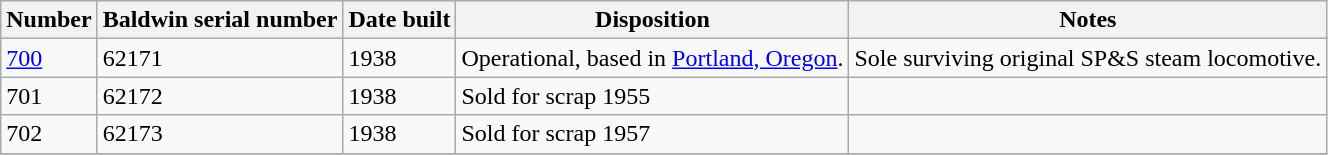<table class="wikitable">
<tr>
<th>Number</th>
<th>Baldwin serial number</th>
<th>Date built</th>
<th>Disposition</th>
<th>Notes</th>
</tr>
<tr>
<td><a href='#'>700</a></td>
<td>62171</td>
<td>1938</td>
<td>Operational, based in <a href='#'>Portland, Oregon</a>.</td>
<td>Sole surviving original SP&S steam locomotive.</td>
</tr>
<tr>
<td>701</td>
<td>62172</td>
<td>1938</td>
<td>Sold for scrap 1955</td>
<td></td>
</tr>
<tr>
<td>702</td>
<td>62173</td>
<td>1938</td>
<td>Sold for scrap 1957</td>
<td></td>
</tr>
<tr>
</tr>
</table>
